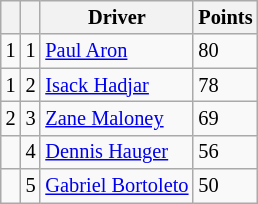<table class="wikitable" style="font-size: 85%;">
<tr>
<th></th>
<th></th>
<th>Driver</th>
<th>Points</th>
</tr>
<tr>
<td align="left"> 1</td>
<td align="center">1</td>
<td> <a href='#'>Paul Aron</a></td>
<td>80</td>
</tr>
<tr>
<td align="left"> 1</td>
<td align="center">2</td>
<td> <a href='#'>Isack Hadjar</a></td>
<td>78</td>
</tr>
<tr>
<td align="left"> 2</td>
<td align="center">3</td>
<td> <a href='#'>Zane Maloney</a></td>
<td>69</td>
</tr>
<tr>
<td align="left"></td>
<td align="center">4</td>
<td> <a href='#'>Dennis Hauger</a></td>
<td>56</td>
</tr>
<tr>
<td align="left"></td>
<td align="center">5</td>
<td> <a href='#'>Gabriel Bortoleto</a></td>
<td>50</td>
</tr>
</table>
